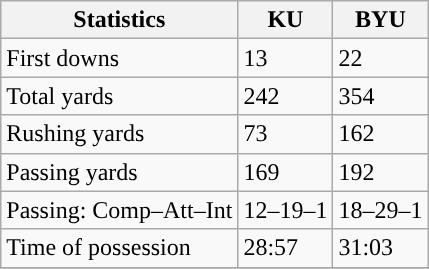<table class="wikitable" style="float: left;">
<tr>
<th>Statistics</th>
<th>KU</th>
<th>BYU</th>
</tr>
<tr>
<td>First downs</td>
<td>13</td>
<td>22</td>
</tr>
<tr>
<td>Total yards</td>
<td>242</td>
<td>354</td>
</tr>
<tr>
<td>Rushing yards</td>
<td>73</td>
<td>162</td>
</tr>
<tr>
<td>Passing yards</td>
<td>169</td>
<td>192</td>
</tr>
<tr>
<td>Passing: Comp–Att–Int</td>
<td>12–19–1</td>
<td>18–29–1</td>
</tr>
<tr>
<td>Time of possession</td>
<td>28:57</td>
<td>31:03</td>
</tr>
<tr>
</tr>
</table>
